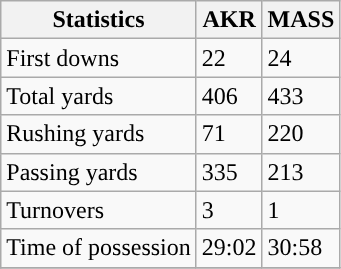<table class="wikitable">
<tr>
<th>Statistics</th>
<th>AKR</th>
<th>MASS</th>
</tr>
<tr>
<td>First downs</td>
<td>22</td>
<td>24</td>
</tr>
<tr>
<td>Total yards</td>
<td>406</td>
<td>433</td>
</tr>
<tr>
<td>Rushing yards</td>
<td>71</td>
<td>220</td>
</tr>
<tr>
<td>Passing yards</td>
<td>335</td>
<td>213</td>
</tr>
<tr>
<td>Turnovers</td>
<td>3</td>
<td>1</td>
</tr>
<tr>
<td>Time of possession</td>
<td>29:02</td>
<td>30:58</td>
</tr>
<tr>
</tr>
</table>
